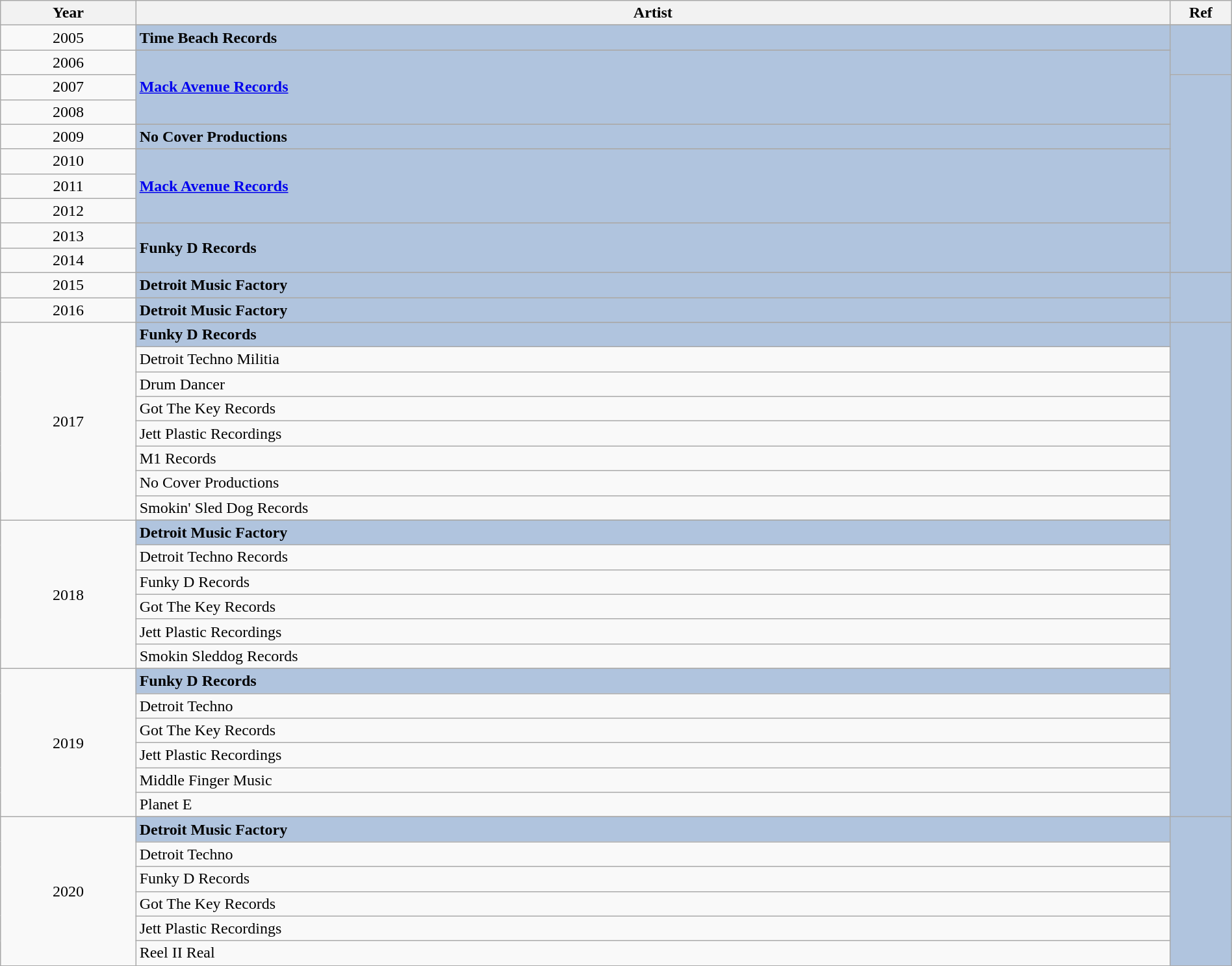<table class="wikitable" style="width:100%;">
<tr>
<th style="width:11%;">Year</th>
<th style="width:84%;">Artist</th>
<th style="width:5%;">Ref</th>
</tr>
<tr>
<td rowspan="2" align="center">2005</td>
</tr>
<tr style="background:#B0C4DE">
<td><strong>Time Beach Records</strong></td>
<td rowspan="4"></td>
</tr>
<tr>
<td rowspan="2" align="center">2006</td>
</tr>
<tr style="background:#B0C4DE">
<td rowspan="4"><strong><a href='#'>Mack Avenue Records</a></strong></td>
</tr>
<tr>
<td rowspan="2" align="center">2007</td>
</tr>
<tr style="background:#B0C4DE">
<td rowspan="11" align="center"></td>
</tr>
<tr>
<td align="center">2008</td>
</tr>
<tr>
<td rowspan="2" align="center">2009</td>
</tr>
<tr style="background:#B0C4DE">
<td><strong>No Cover Productions</strong></td>
</tr>
<tr>
<td rowspan="2" align="center">2010</td>
</tr>
<tr style="background:#B0C4DE">
<td rowspan="3"><strong><a href='#'>Mack Avenue Records</a></strong></td>
</tr>
<tr>
<td align="center">2011</td>
</tr>
<tr>
<td align="center">2012</td>
</tr>
<tr>
<td rowspan="2" align="center">2013</td>
</tr>
<tr style="background:#B0C4DE">
<td rowspan="2"><strong>Funky D Records</strong></td>
</tr>
<tr>
<td align="center">2014</td>
</tr>
<tr>
<td rowspan="2" align="center">2015</td>
</tr>
<tr style="background:#B0C4DE">
<td><strong>Detroit Music Factory</strong></td>
<td rowspan="4" align="center"></td>
</tr>
<tr>
<td rowspan="2" align="center">2016</td>
</tr>
<tr style="background:#B0C4DE">
<td><strong>Detroit Music Factory</strong></td>
</tr>
<tr>
<td rowspan="9" align="center">2017</td>
</tr>
<tr style="background:#B0C4DE">
<td><strong>Funky D Records</strong></td>
<td rowspan="23" align="center"></td>
</tr>
<tr>
<td>Detroit Techno Militia</td>
</tr>
<tr>
<td>Drum Dancer</td>
</tr>
<tr>
<td>Got The Key Records</td>
</tr>
<tr>
<td>Jett Plastic Recordings</td>
</tr>
<tr>
<td>M1 Records</td>
</tr>
<tr>
<td>No Cover Productions</td>
</tr>
<tr>
<td>Smokin' Sled Dog Records</td>
</tr>
<tr>
<td rowspan="7" align="center">2018</td>
</tr>
<tr style="background:#B0C4DE">
<td><strong>Detroit Music Factory</strong></td>
</tr>
<tr>
<td>Detroit Techno Records</td>
</tr>
<tr>
<td>Funky D Records</td>
</tr>
<tr>
<td>Got The Key Records</td>
</tr>
<tr>
<td>Jett Plastic Recordings</td>
</tr>
<tr>
<td>Smokin Sleddog Records</td>
</tr>
<tr>
<td rowspan="7" align="center">2019</td>
</tr>
<tr style="background:#B0C4DE">
<td><strong>Funky D Records</strong></td>
</tr>
<tr>
<td>Detroit Techno</td>
</tr>
<tr>
<td>Got The Key Records</td>
</tr>
<tr>
<td>Jett Plastic Recordings</td>
</tr>
<tr>
<td>Middle Finger Music</td>
</tr>
<tr>
<td>Planet E</td>
</tr>
<tr>
<td rowspan="7" align="center">2020</td>
</tr>
<tr style="background:#B0C4DE">
<td><strong>Detroit Music Factory</strong></td>
<td rowspan="6" align="center"></td>
</tr>
<tr>
<td>Detroit Techno</td>
</tr>
<tr>
<td>Funky D Records</td>
</tr>
<tr>
<td>Got The Key Records</td>
</tr>
<tr>
<td>Jett Plastic Recordings</td>
</tr>
<tr>
<td>Reel II Real</td>
</tr>
<tr>
</tr>
</table>
